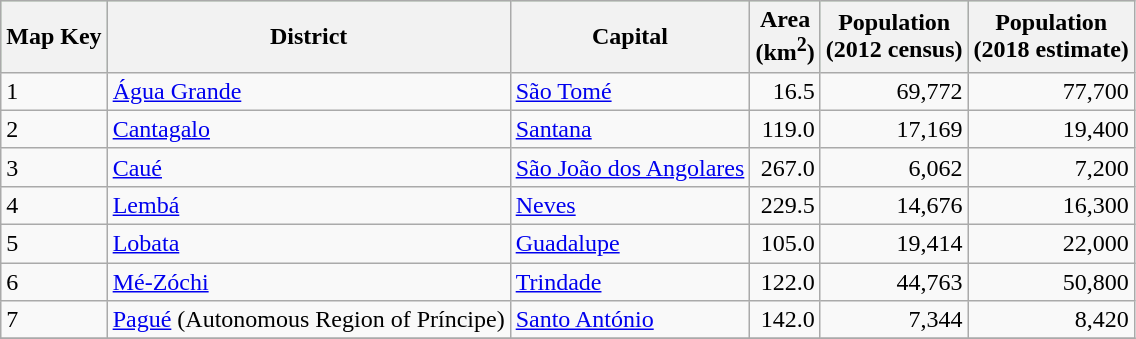<table class="wikitable sortable">
<tr bgcolor=#ACE1AF>
<th>Map Key</th>
<th>District</th>
<th>Capital</th>
<th>Area <br> (km<sup>2</sup>) </th>
<th>Population <br> (2012 census)</th>
<th>Population <br> (2018 estimate)</th>
</tr>
<tr>
<td>1</td>
<td><a href='#'>Água Grande</a></td>
<td><a href='#'>São Tomé</a></td>
<td align="right">16.5</td>
<td align="right">69,772</td>
<td align="right">77,700</td>
</tr>
<tr>
<td>2</td>
<td><a href='#'>Cantagalo</a></td>
<td><a href='#'>Santana</a></td>
<td align="right">119.0</td>
<td align="right">17,169</td>
<td align="right">19,400</td>
</tr>
<tr>
<td>3</td>
<td><a href='#'>Caué</a></td>
<td><a href='#'>São João dos Angolares</a></td>
<td align="right">267.0</td>
<td align="right">6,062</td>
<td align="right">7,200</td>
</tr>
<tr>
<td>4</td>
<td><a href='#'>Lembá</a></td>
<td><a href='#'>Neves</a></td>
<td align="right">229.5</td>
<td align="right">14,676</td>
<td align="right">16,300</td>
</tr>
<tr>
<td>5</td>
<td><a href='#'>Lobata</a></td>
<td><a href='#'>Guadalupe</a></td>
<td align="right">105.0</td>
<td align="right">19,414</td>
<td align="right">22,000</td>
</tr>
<tr>
<td>6</td>
<td><a href='#'>Mé-Zóchi</a></td>
<td><a href='#'>Trindade</a></td>
<td align="right">122.0</td>
<td align="right">44,763</td>
<td align="right">50,800</td>
</tr>
<tr>
<td>7</td>
<td><a href='#'>Pagué</a> (Autonomous Region of Príncipe)</td>
<td><a href='#'>Santo António</a></td>
<td align="right">142.0</td>
<td align="right">7,344</td>
<td align="right">8,420</td>
</tr>
<tr>
</tr>
</table>
